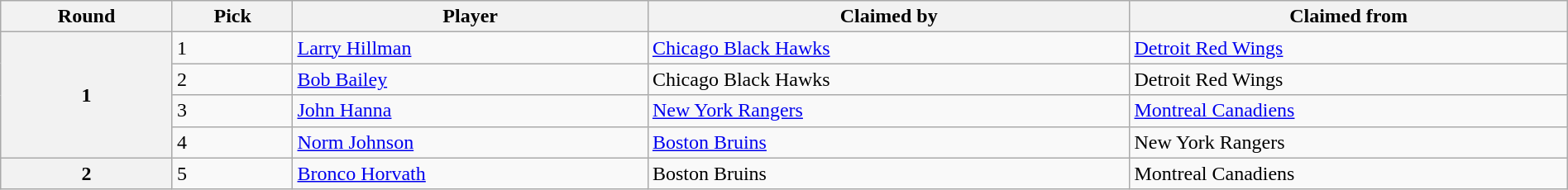<table class="wikitable" style="width: 100%">
<tr>
<th scope="col">Round</th>
<th scope="col">Pick</th>
<th scope="col">Player</th>
<th scope="col">Claimed by</th>
<th scope="col">Claimed from</th>
</tr>
<tr>
<th scope="row" rowspan="4">1</th>
<td>1</td>
<td><a href='#'>Larry Hillman</a></td>
<td><a href='#'>Chicago Black Hawks</a></td>
<td><a href='#'>Detroit Red Wings</a></td>
</tr>
<tr>
<td>2</td>
<td><a href='#'>Bob Bailey</a></td>
<td>Chicago Black Hawks</td>
<td>Detroit Red Wings</td>
</tr>
<tr>
<td>3</td>
<td><a href='#'>John Hanna</a></td>
<td><a href='#'>New York Rangers</a></td>
<td><a href='#'>Montreal Canadiens</a></td>
</tr>
<tr>
<td>4</td>
<td><a href='#'>Norm Johnson</a></td>
<td><a href='#'>Boston Bruins</a></td>
<td>New York Rangers</td>
</tr>
<tr>
<th scope="row">2</th>
<td>5</td>
<td><a href='#'>Bronco Horvath</a></td>
<td>Boston Bruins</td>
<td>Montreal Canadiens</td>
</tr>
</table>
